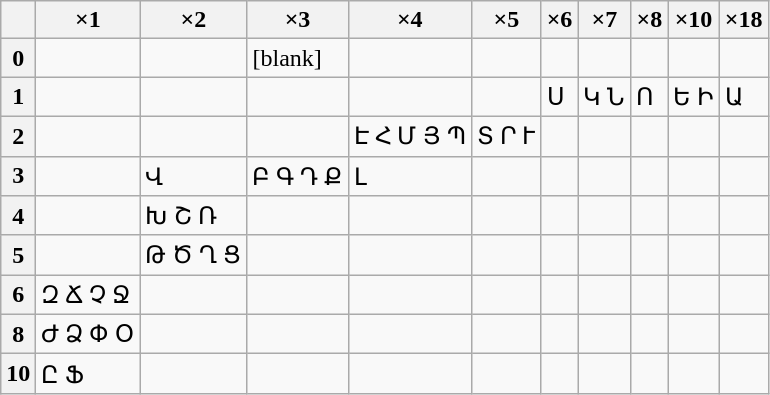<table class="wikitable floatright">
<tr>
<th></th>
<th>×1</th>
<th>×2</th>
<th>×3</th>
<th>×4</th>
<th>×5</th>
<th>×6</th>
<th>×7</th>
<th>×8</th>
<th>×10</th>
<th>×18</th>
</tr>
<tr>
<th>0</th>
<td></td>
<td></td>
<td>[blank]</td>
<td></td>
<td></td>
<td></td>
<td></td>
<td></td>
<td></td>
<td></td>
</tr>
<tr>
<th>1</th>
<td></td>
<td></td>
<td></td>
<td></td>
<td></td>
<td>Ս</td>
<td>Կ Ն</td>
<td>Ո</td>
<td>Ե Ի</td>
<td>Ա</td>
</tr>
<tr>
<th>2</th>
<td></td>
<td></td>
<td></td>
<td>Է Հ Մ Յ Պ</td>
<td>Տ Ր Ւ</td>
<td></td>
<td></td>
<td></td>
<td></td>
<td></td>
</tr>
<tr>
<th>3</th>
<td></td>
<td>Վ</td>
<td>Բ Գ Դ Ք</td>
<td>Լ</td>
<td></td>
<td></td>
<td></td>
<td></td>
<td></td>
<td></td>
</tr>
<tr>
<th>4</th>
<td></td>
<td>Խ Շ Ռ</td>
<td></td>
<td></td>
<td></td>
<td></td>
<td></td>
<td></td>
<td></td>
<td></td>
</tr>
<tr>
<th>5</th>
<td></td>
<td>Թ Ծ Ղ Ց</td>
<td></td>
<td></td>
<td></td>
<td></td>
<td></td>
<td></td>
<td></td>
<td></td>
</tr>
<tr>
<th>6</th>
<td>Զ Ճ Չ Ջ</td>
<td></td>
<td></td>
<td></td>
<td></td>
<td></td>
<td></td>
<td></td>
<td></td>
<td></td>
</tr>
<tr>
<th>8</th>
<td>Ժ Ձ Փ Օ</td>
<td></td>
<td></td>
<td></td>
<td></td>
<td></td>
<td></td>
<td></td>
<td></td>
<td></td>
</tr>
<tr>
<th>10</th>
<td>Ը Ֆ</td>
<td></td>
<td></td>
<td></td>
<td></td>
<td></td>
<td></td>
<td></td>
<td></td>
<td></td>
</tr>
</table>
